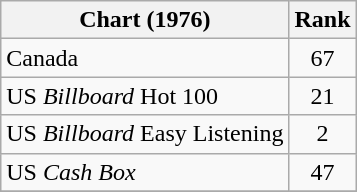<table class="wikitable sortable">
<tr>
<th>Chart (1976)</th>
<th style="text-align:center;">Rank</th>
</tr>
<tr>
<td>Canada</td>
<td style="text-align:center;">67</td>
</tr>
<tr>
<td>US <em>Billboard</em> Hot 100</td>
<td style="text-align:center;">21</td>
</tr>
<tr>
<td>US <em>Billboard</em> Easy Listening </td>
<td style="text-align:center;">2</td>
</tr>
<tr>
<td>US <em>Cash Box</em></td>
<td style="text-align:center;">47</td>
</tr>
<tr>
</tr>
</table>
